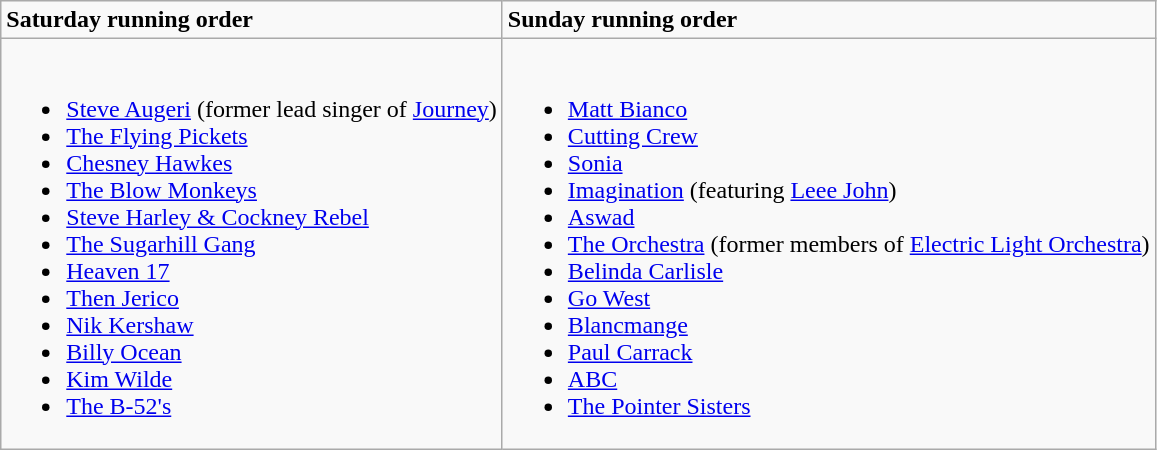<table class="wikitable">
<tr>
<td><strong>Saturday running order</strong></td>
<td><strong>Sunday running order</strong></td>
</tr>
<tr>
<td><br><ul><li><a href='#'>Steve Augeri</a> (former lead singer of <a href='#'>Journey</a>)</li><li><a href='#'>The Flying Pickets</a></li><li><a href='#'>Chesney Hawkes</a></li><li><a href='#'>The Blow Monkeys</a></li><li><a href='#'>Steve Harley & Cockney Rebel</a></li><li><a href='#'>The Sugarhill Gang</a></li><li><a href='#'>Heaven 17</a></li><li><a href='#'>Then Jerico</a></li><li><a href='#'>Nik Kershaw</a></li><li><a href='#'>Billy Ocean</a></li><li><a href='#'>Kim Wilde</a></li><li><a href='#'>The B-52's</a></li></ul></td>
<td><br><ul><li><a href='#'>Matt Bianco</a></li><li><a href='#'>Cutting Crew</a></li><li><a href='#'>Sonia</a></li><li><a href='#'>Imagination</a> (featuring <a href='#'>Leee John</a>)</li><li><a href='#'>Aswad</a></li><li><a href='#'>The Orchestra</a> (former members of <a href='#'>Electric Light Orchestra</a>)</li><li><a href='#'>Belinda Carlisle</a></li><li><a href='#'>Go West</a></li><li><a href='#'>Blancmange</a></li><li><a href='#'>Paul Carrack</a></li><li><a href='#'>ABC</a></li><li><a href='#'>The Pointer Sisters</a></li></ul></td>
</tr>
</table>
